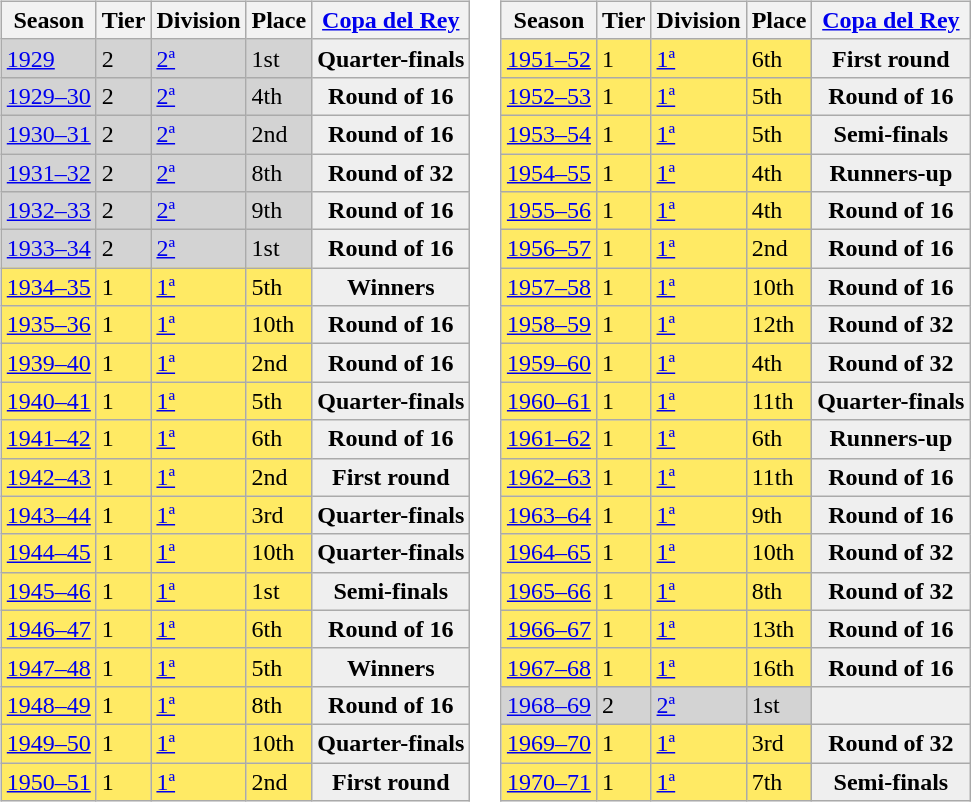<table>
<tr>
<td valign="top"><br><table class="wikitable">
<tr style="background:#f0f6fa;">
<th>Season</th>
<th>Tier</th>
<th>Division</th>
<th>Place</th>
<th><a href='#'>Copa del Rey</a></th>
</tr>
<tr>
<td style="background:#D3D3D3;"><a href='#'>1929</a></td>
<td style="background:#D3D3D3;">2</td>
<td style="background:#D3D3D3;"><a href='#'>2ª</a></td>
<td style="background:#D3D3D3;">1st</td>
<th style="background:#efefef">Quarter-finals</th>
</tr>
<tr>
<td style="background:#D3D3D3;"><a href='#'>1929–30</a></td>
<td style="background:#D3D3D3;">2</td>
<td style="background:#D3D3D3;"><a href='#'>2ª</a></td>
<td style="background:#D3D3D3;">4th</td>
<th style="background:#efefef">Round of 16</th>
</tr>
<tr>
<td style="background:#D3D3D3;"><a href='#'>1930–31</a></td>
<td style="background:#D3D3D3;">2</td>
<td style="background:#D3D3D3;"><a href='#'>2ª</a></td>
<td style="background:#D3D3D3;">2nd</td>
<th style="background:#efefef">Round of 16</th>
</tr>
<tr>
<td style="background:#D3D3D3;"><a href='#'>1931–32</a></td>
<td style="background:#D3D3D3;">2</td>
<td style="background:#D3D3D3;"><a href='#'>2ª</a></td>
<td style="background:#D3D3D3;">8th</td>
<th style="background:#efefef">Round of 32</th>
</tr>
<tr>
<td style="background:#D3D3D3;"><a href='#'>1932–33</a></td>
<td style="background:#D3D3D3;">2</td>
<td style="background:#D3D3D3;"><a href='#'>2ª</a></td>
<td style="background:#D3D3D3;">9th</td>
<th style="background:#efefef">Round of 16</th>
</tr>
<tr>
<td style="background:#D3D3D3;"><a href='#'>1933–34</a></td>
<td style="background:#D3D3D3;">2</td>
<td style="background:#D3D3D3;"><a href='#'>2ª</a></td>
<td style="background:#D3D3D3;">1st</td>
<th style="background:#efefef">Round of 16</th>
</tr>
<tr>
<td style="background:#FFEA64;"><a href='#'>1934–35</a></td>
<td style="background:#FFEA64;">1</td>
<td style="background:#FFEA64;"><a href='#'>1ª</a></td>
<td style="background:#FFEA64;">5th</td>
<th style="background:#efefef">Winners</th>
</tr>
<tr>
<td style="background:#FFEA64;"><a href='#'>1935–36</a></td>
<td style="background:#FFEA64;">1</td>
<td style="background:#FFEA64;"><a href='#'>1ª</a></td>
<td style="background:#FFEA64;">10th</td>
<th style="background:#efefef">Round of 16</th>
</tr>
<tr>
<td style="background:#FFEA64;"><a href='#'>1939–40</a></td>
<td style="background:#FFEA64;">1</td>
<td style="background:#FFEA64;"><a href='#'>1ª</a></td>
<td style="background:#FFEA64;">2nd</td>
<th style="background:#efefef">Round of 16</th>
</tr>
<tr>
<td style="background:#FFEA64;"><a href='#'>1940–41</a></td>
<td style="background:#FFEA64;">1</td>
<td style="background:#FFEA64;"><a href='#'>1ª</a></td>
<td style="background:#FFEA64;">5th</td>
<th style="background:#efefef">Quarter-finals</th>
</tr>
<tr>
<td style="background:#FFEA64;"><a href='#'>1941–42</a></td>
<td style="background:#FFEA64;">1</td>
<td style="background:#FFEA64;"><a href='#'>1ª</a></td>
<td style="background:#FFEA64;">6th</td>
<th style="background:#efefef">Round of 16</th>
</tr>
<tr>
<td style="background:#FFEA64;"><a href='#'>1942–43</a></td>
<td style="background:#FFEA64;">1</td>
<td style="background:#FFEA64;"><a href='#'>1ª</a></td>
<td style="background:#FFEA64;">2nd</td>
<th style="background:#efefef">First round</th>
</tr>
<tr>
<td style="background:#FFEA64;"><a href='#'>1943–44</a></td>
<td style="background:#FFEA64;">1</td>
<td style="background:#FFEA64;"><a href='#'>1ª</a></td>
<td style="background:#FFEA64;">3rd</td>
<th style="background:#efefef">Quarter-finals</th>
</tr>
<tr>
<td style="background:#FFEA64;"><a href='#'>1944–45</a></td>
<td style="background:#FFEA64;">1</td>
<td style="background:#FFEA64;"><a href='#'>1ª</a></td>
<td style="background:#FFEA64;">10th</td>
<th style="background:#efefef">Quarter-finals</th>
</tr>
<tr>
<td style="background:#FFEA64;"><a href='#'>1945–46</a></td>
<td style="background:#FFEA64;">1</td>
<td style="background:#FFEA64;"><a href='#'>1ª</a></td>
<td style="background:#FFEA64;">1st</td>
<th style="background:#efefef">Semi-finals</th>
</tr>
<tr>
<td style="background:#FFEA64;"><a href='#'>1946–47</a></td>
<td style="background:#FFEA64;">1</td>
<td style="background:#FFEA64;"><a href='#'>1ª</a></td>
<td style="background:#FFEA64;">6th</td>
<th style="background:#efefef">Round of 16</th>
</tr>
<tr>
<td style="background:#FFEA64;"><a href='#'>1947–48</a></td>
<td style="background:#FFEA64;">1</td>
<td style="background:#FFEA64;"><a href='#'>1ª</a></td>
<td style="background:#FFEA64;">5th</td>
<th style="background:#efefef">Winners</th>
</tr>
<tr>
<td style="background:#FFEA64;"><a href='#'>1948–49</a></td>
<td style="background:#FFEA64;">1</td>
<td style="background:#FFEA64;"><a href='#'>1ª</a></td>
<td style="background:#FFEA64;">8th</td>
<th style="background:#efefef">Round of 16</th>
</tr>
<tr>
<td style="background:#FFEA64;"><a href='#'>1949–50</a></td>
<td style="background:#FFEA64;">1</td>
<td style="background:#FFEA64;"><a href='#'>1ª</a></td>
<td style="background:#FFEA64;">10th</td>
<th style="background:#efefef">Quarter-finals</th>
</tr>
<tr>
<td style="background:#FFEA64;"><a href='#'>1950–51</a></td>
<td style="background:#FFEA64;">1</td>
<td style="background:#FFEA64;"><a href='#'>1ª</a></td>
<td style="background:#FFEA64;">2nd</td>
<th style="background:#efefef">First round</th>
</tr>
</table>
</td>
<td valign="top"><br><table class="wikitable">
<tr style="background:#f0f6fa;">
<th>Season</th>
<th>Tier</th>
<th>Division</th>
<th>Place</th>
<th><a href='#'>Copa del Rey</a></th>
</tr>
<tr>
<td style="background:#FFEA64;"><a href='#'>1951–52</a></td>
<td style="background:#FFEA64;">1</td>
<td style="background:#FFEA64;"><a href='#'>1ª</a></td>
<td style="background:#FFEA64;">6th</td>
<th style="background:#efefef">First round</th>
</tr>
<tr>
<td style="background:#FFEA64;"><a href='#'>1952–53</a></td>
<td style="background:#FFEA64;">1</td>
<td style="background:#FFEA64;"><a href='#'>1ª</a></td>
<td style="background:#FFEA64;">5th</td>
<th style="background:#efefef">Round of 16</th>
</tr>
<tr>
<td style="background:#FFEA64;"><a href='#'>1953–54</a></td>
<td style="background:#FFEA64;">1</td>
<td style="background:#FFEA64;"><a href='#'>1ª</a></td>
<td style="background:#FFEA64;">5th</td>
<th style="background:#efefef">Semi-finals</th>
</tr>
<tr>
<td style="background:#FFEA64;"><a href='#'>1954–55</a></td>
<td style="background:#FFEA64;">1</td>
<td style="background:#FFEA64;"><a href='#'>1ª</a></td>
<td style="background:#FFEA64;">4th</td>
<th style="background:#efefef">Runners-up</th>
</tr>
<tr>
<td style="background:#FFEA64;"><a href='#'>1955–56</a></td>
<td style="background:#FFEA64;">1</td>
<td style="background:#FFEA64;"><a href='#'>1ª</a></td>
<td style="background:#FFEA64;">4th</td>
<th style="background:#efefef">Round of 16</th>
</tr>
<tr>
<td style="background:#FFEA64;"><a href='#'>1956–57</a></td>
<td style="background:#FFEA64;">1</td>
<td style="background:#FFEA64;"><a href='#'>1ª</a></td>
<td style="background:#FFEA64;">2nd</td>
<th style="background:#efefef">Round of 16</th>
</tr>
<tr>
<td style="background:#FFEA64;"><a href='#'>1957–58</a></td>
<td style="background:#FFEA64;">1</td>
<td style="background:#FFEA64;"><a href='#'>1ª</a></td>
<td style="background:#FFEA64;">10th</td>
<th style="background:#efefef">Round of 16</th>
</tr>
<tr>
<td style="background:#FFEA64;"><a href='#'>1958–59</a></td>
<td style="background:#FFEA64;">1</td>
<td style="background:#FFEA64;"><a href='#'>1ª</a></td>
<td style="background:#FFEA64;">12th</td>
<th style="background:#efefef">Round of 32</th>
</tr>
<tr>
<td style="background:#FFEA64;"><a href='#'>1959–60</a></td>
<td style="background:#FFEA64;">1</td>
<td style="background:#FFEA64;"><a href='#'>1ª</a></td>
<td style="background:#FFEA64;">4th</td>
<th style="background:#efefef">Round of 32</th>
</tr>
<tr>
<td style="background:#FFEA64;"><a href='#'>1960–61</a></td>
<td style="background:#FFEA64;">1</td>
<td style="background:#FFEA64;"><a href='#'>1ª</a></td>
<td style="background:#FFEA64;">11th</td>
<th style="background:#efefef">Quarter-finals</th>
</tr>
<tr>
<td style="background:#FFEA64;"><a href='#'>1961–62</a></td>
<td style="background:#FFEA64;">1</td>
<td style="background:#FFEA64;"><a href='#'>1ª</a></td>
<td style="background:#FFEA64;">6th</td>
<th style="background:#efefef">Runners-up</th>
</tr>
<tr>
<td style="background:#FFEA64;"><a href='#'>1962–63</a></td>
<td style="background:#FFEA64;">1</td>
<td style="background:#FFEA64;"><a href='#'>1ª</a></td>
<td style="background:#FFEA64;">11th</td>
<th style="background:#efefef">Round of 16</th>
</tr>
<tr>
<td style="background:#FFEA64;"><a href='#'>1963–64</a></td>
<td style="background:#FFEA64;">1</td>
<td style="background:#FFEA64;"><a href='#'>1ª</a></td>
<td style="background:#FFEA64;">9th</td>
<th style="background:#efefef">Round of 16</th>
</tr>
<tr>
<td style="background:#FFEA64;"><a href='#'>1964–65</a></td>
<td style="background:#FFEA64;">1</td>
<td style="background:#FFEA64;"><a href='#'>1ª</a></td>
<td style="background:#FFEA64;">10th</td>
<th style="background:#efefef">Round of 32</th>
</tr>
<tr>
<td style="background:#FFEA64;"><a href='#'>1965–66</a></td>
<td style="background:#FFEA64;">1</td>
<td style="background:#FFEA64;"><a href='#'>1ª</a></td>
<td style="background:#FFEA64;">8th</td>
<th style="background:#efefef">Round of 32</th>
</tr>
<tr>
<td style="background:#FFEA64;"><a href='#'>1966–67</a></td>
<td style="background:#FFEA64;">1</td>
<td style="background:#FFEA64;"><a href='#'>1ª</a></td>
<td style="background:#FFEA64;">13th</td>
<th style="background:#efefef">Round of 16</th>
</tr>
<tr>
<td style="background:#FFEA64;"><a href='#'>1967–68</a></td>
<td style="background:#FFEA64;">1</td>
<td style="background:#FFEA64;"><a href='#'>1ª</a></td>
<td style="background:#FFEA64;">16th</td>
<th style="background:#efefef">Round of 16</th>
</tr>
<tr>
<td style="background:#D3D3D3;"><a href='#'>1968–69</a></td>
<td style="background:#D3D3D3;">2</td>
<td style="background:#D3D3D3;"><a href='#'>2ª</a></td>
<td style="background:#D3D3D3;">1st</td>
<th style="background:#efefef"></th>
</tr>
<tr>
<td style="background:#FFEA64;"><a href='#'>1969–70</a></td>
<td style="background:#FFEA64;">1</td>
<td style="background:#FFEA64;"><a href='#'>1ª</a></td>
<td style="background:#FFEA64;">3rd</td>
<th style="background:#efefef">Round of 32</th>
</tr>
<tr>
<td style="background:#FFEA64;"><a href='#'>1970–71</a></td>
<td style="background:#FFEA64;">1</td>
<td style="background:#FFEA64;"><a href='#'>1ª</a></td>
<td style="background:#FFEA64;">7th</td>
<th style="background:#efefef">Semi-finals</th>
</tr>
</table>
</td>
</tr>
</table>
